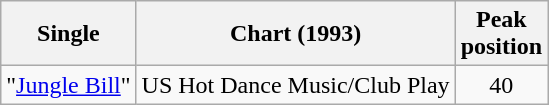<table class="wikitable">
<tr>
<th>Single</th>
<th scope="col">Chart (1993)</th>
<th scope="col">Peak<br>position</th>
</tr>
<tr>
<td>"<a href='#'>Jungle Bill</a>"</td>
<td>US Hot Dance Music/Club Play</td>
<td align="center">40</td>
</tr>
</table>
